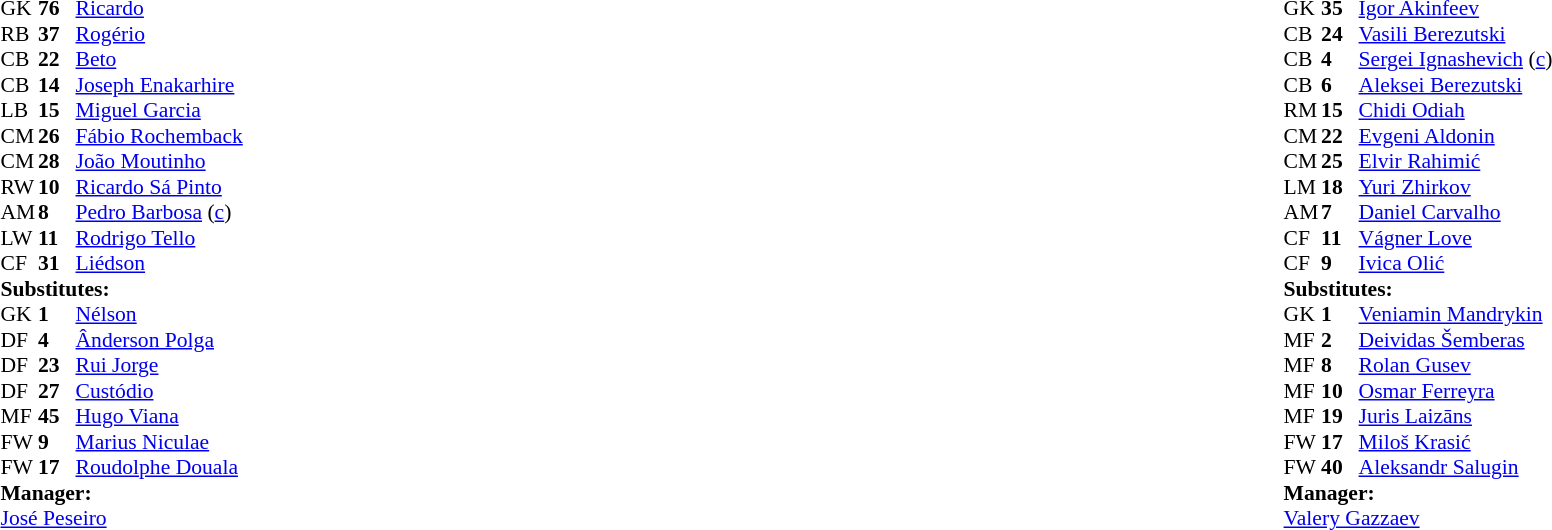<table width="100%">
<tr>
<td valign="top" width="40%"><br><table style="font-size:90%" cellspacing="0" cellpadding="0">
<tr>
<th width=25></th>
<th width=25></th>
</tr>
<tr>
<td>GK</td>
<td><strong>76</strong></td>
<td> <a href='#'>Ricardo</a></td>
</tr>
<tr>
<td>RB</td>
<td><strong>37</strong></td>
<td> <a href='#'>Rogério</a></td>
<td></td>
<td></td>
</tr>
<tr>
<td>CB</td>
<td><strong>22</strong></td>
<td> <a href='#'>Beto</a></td>
</tr>
<tr>
<td>CB</td>
<td><strong>14</strong></td>
<td> <a href='#'>Joseph Enakarhire</a></td>
</tr>
<tr>
<td>LB</td>
<td><strong>15</strong></td>
<td> <a href='#'>Miguel Garcia</a></td>
</tr>
<tr>
<td>CM</td>
<td><strong>26</strong></td>
<td> <a href='#'>Fábio Rochemback</a></td>
</tr>
<tr>
<td>CM</td>
<td><strong>28</strong></td>
<td> <a href='#'>João Moutinho</a></td>
<td></td>
<td></td>
</tr>
<tr>
<td>RW</td>
<td><strong>10</strong></td>
<td> <a href='#'>Ricardo Sá Pinto</a></td>
<td></td>
<td></td>
</tr>
<tr>
<td>AM</td>
<td><strong>8</strong></td>
<td> <a href='#'>Pedro Barbosa</a> (<a href='#'>c</a>)</td>
<td></td>
</tr>
<tr>
<td>LW</td>
<td><strong>11</strong></td>
<td> <a href='#'>Rodrigo Tello</a></td>
</tr>
<tr>
<td>CF</td>
<td><strong>31</strong></td>
<td> <a href='#'>Liédson</a></td>
</tr>
<tr>
<td colspan=3><strong>Substitutes:</strong></td>
</tr>
<tr>
<td>GK</td>
<td><strong>1</strong></td>
<td> <a href='#'>Nélson</a></td>
</tr>
<tr>
<td>DF</td>
<td><strong>4</strong></td>
<td> <a href='#'>Ânderson Polga</a></td>
</tr>
<tr>
<td>DF</td>
<td><strong>23</strong></td>
<td> <a href='#'>Rui Jorge</a></td>
</tr>
<tr>
<td>DF</td>
<td><strong>27</strong></td>
<td> <a href='#'>Custódio</a></td>
</tr>
<tr>
<td>MF</td>
<td><strong>45</strong></td>
<td> <a href='#'>Hugo Viana</a></td>
<td></td>
<td></td>
</tr>
<tr>
<td>FW</td>
<td><strong>9</strong></td>
<td> <a href='#'>Marius Niculae</a></td>
<td></td>
<td></td>
</tr>
<tr>
<td>FW</td>
<td><strong>17</strong></td>
<td> <a href='#'>Roudolphe Douala</a></td>
<td></td>
<td></td>
</tr>
<tr>
<td colspan=3><strong>Manager:</strong></td>
</tr>
<tr>
<td colspan=4> <a href='#'>José Peseiro</a></td>
</tr>
</table>
</td>
<td valign="top"></td>
<td valign="top" width="50%"><br><table style="font-size: 90%; margin: auto;" cellspacing="0" cellpadding="0">
<tr>
<th width=25></th>
<th width=25></th>
</tr>
<tr>
<td>GK</td>
<td><strong>35</strong></td>
<td> <a href='#'>Igor Akinfeev</a></td>
</tr>
<tr>
<td>CB</td>
<td><strong>24</strong></td>
<td> <a href='#'>Vasili Berezutski</a></td>
</tr>
<tr>
<td>CB</td>
<td><strong>4</strong></td>
<td> <a href='#'>Sergei Ignashevich</a> (<a href='#'>c</a>)</td>
</tr>
<tr>
<td>CB</td>
<td><strong>6</strong></td>
<td> <a href='#'>Aleksei Berezutski</a></td>
</tr>
<tr>
<td>RM</td>
<td><strong>15</strong></td>
<td> <a href='#'>Chidi Odiah</a></td>
</tr>
<tr>
<td>CM</td>
<td><strong>22</strong></td>
<td> <a href='#'>Evgeni Aldonin</a></td>
<td></td>
<td></td>
</tr>
<tr>
<td>CM</td>
<td><strong>25</strong></td>
<td> <a href='#'>Elvir Rahimić</a></td>
</tr>
<tr>
<td>LM</td>
<td><strong>18</strong></td>
<td> <a href='#'>Yuri Zhirkov</a></td>
</tr>
<tr>
<td>AM</td>
<td><strong>7</strong></td>
<td> <a href='#'>Daniel Carvalho</a></td>
<td></td>
<td></td>
</tr>
<tr>
<td>CF</td>
<td><strong>11</strong></td>
<td> <a href='#'>Vágner Love</a></td>
</tr>
<tr>
<td>CF</td>
<td><strong>9</strong></td>
<td> <a href='#'>Ivica Olić</a></td>
<td></td>
<td></td>
</tr>
<tr>
<td colspan=3><strong>Substitutes:</strong></td>
</tr>
<tr>
<td>GK</td>
<td><strong>1</strong></td>
<td> <a href='#'>Veniamin Mandrykin</a></td>
</tr>
<tr>
<td>MF</td>
<td><strong>2</strong></td>
<td> <a href='#'>Deividas Šemberas</a></td>
<td></td>
<td></td>
</tr>
<tr>
<td>MF</td>
<td><strong>8</strong></td>
<td> <a href='#'>Rolan Gusev</a></td>
<td></td>
<td></td>
</tr>
<tr>
<td>MF</td>
<td><strong>10</strong></td>
<td> <a href='#'>Osmar Ferreyra</a></td>
</tr>
<tr>
<td>MF</td>
<td><strong>19</strong></td>
<td> <a href='#'>Juris Laizāns</a></td>
</tr>
<tr>
<td>FW</td>
<td><strong>17</strong></td>
<td> <a href='#'>Miloš Krasić</a></td>
<td></td>
<td></td>
</tr>
<tr>
<td>FW</td>
<td><strong>40</strong></td>
<td> <a href='#'>Aleksandr Salugin</a></td>
</tr>
<tr>
<td colspan=3><strong>Manager:</strong></td>
</tr>
<tr>
<td colspan=4> <a href='#'>Valery Gazzaev</a></td>
</tr>
</table>
</td>
</tr>
</table>
